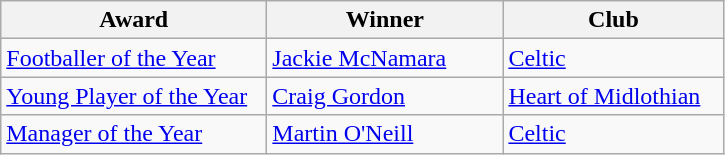<table class="wikitable">
<tr>
<th width=170>Award</th>
<th width=150>Winner</th>
<th width=140>Club</th>
</tr>
<tr>
<td><a href='#'>Footballer of the Year</a></td>
<td> <a href='#'>Jackie McNamara</a></td>
<td><a href='#'>Celtic</a></td>
</tr>
<tr>
<td><a href='#'>Young Player of the Year</a></td>
<td> <a href='#'>Craig Gordon</a></td>
<td><a href='#'>Heart of Midlothian</a></td>
</tr>
<tr>
<td><a href='#'>Manager of the Year</a></td>
<td> <a href='#'>Martin O'Neill</a></td>
<td><a href='#'>Celtic</a></td>
</tr>
</table>
